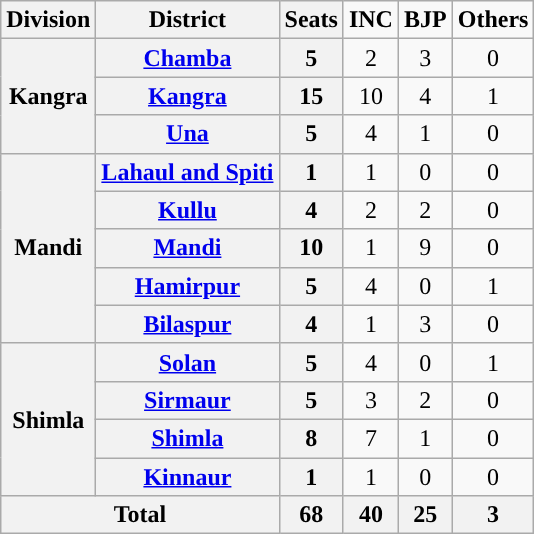<table class="wikitable sortable" style="text-align:center;">
<tr>
<th>Division</th>
<th>District</th>
<th>Seats</th>
<td><span><strong>INC</strong></span></td>
<td><span><strong>BJP</strong></span></td>
<td><span><strong>Others</strong></span></td>
</tr>
<tr>
<th rowspan="3">Kangra</th>
<th><a href='#'>Chamba</a></th>
<th>5</th>
<td>2</td>
<td style="background:">3</td>
<td>0</td>
</tr>
<tr>
<th><a href='#'>Kangra</a></th>
<th>15</th>
<td style="background:">10</td>
<td>4</td>
<td>1</td>
</tr>
<tr>
<th><a href='#'>Una</a></th>
<th>5</th>
<td style="background:">4</td>
<td>1</td>
<td>0</td>
</tr>
<tr>
<th rowspan="5">Mandi</th>
<th><a href='#'>Lahaul and Spiti</a></th>
<th>1</th>
<td style="background:">1</td>
<td>0</td>
<td>0</td>
</tr>
<tr>
<th><a href='#'>Kullu</a></th>
<th>4</th>
<td>2</td>
<td>2</td>
<td>0</td>
</tr>
<tr>
<th><a href='#'>Mandi</a></th>
<th>10</th>
<td>1</td>
<td style="background:">9</td>
<td>0</td>
</tr>
<tr>
<th><a href='#'>Hamirpur</a></th>
<th>5</th>
<td style="background:">4</td>
<td>0</td>
<td>1</td>
</tr>
<tr>
<th><a href='#'>Bilaspur</a></th>
<th>4</th>
<td>1</td>
<td style="background:">3</td>
<td>0</td>
</tr>
<tr>
<th rowspan=4>Shimla</th>
<th><a href='#'>Solan</a></th>
<th>5</th>
<td style="background:">4</td>
<td>0</td>
<td>1</td>
</tr>
<tr>
<th><a href='#'>Sirmaur</a></th>
<th>5</th>
<td style="background:">3</td>
<td>2</td>
<td>0</td>
</tr>
<tr>
<th><a href='#'>Shimla</a></th>
<th>8</th>
<td style="background:">7</td>
<td>1</td>
<td>0</td>
</tr>
<tr>
<th><a href='#'>Kinnaur</a></th>
<th>1</th>
<td style="background:">1</td>
<td>0</td>
<td>0</td>
</tr>
<tr>
<th colspan=2>Total</th>
<th>68</th>
<th>40</th>
<th>25</th>
<th>3</th>
</tr>
</table>
